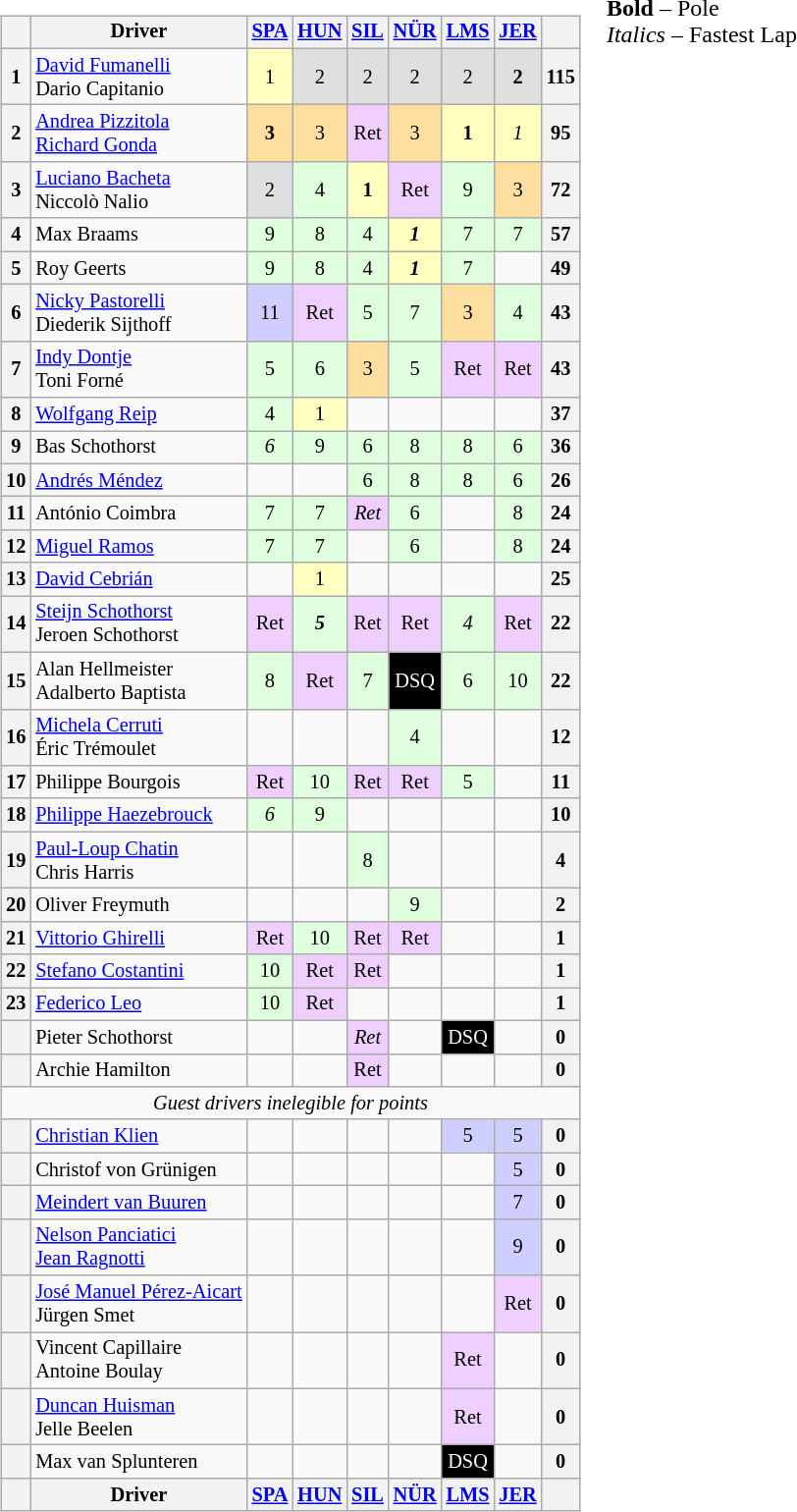<table>
<tr>
<td valign="top"><br><table align=left| class="wikitable" style="font-size: 85%; text-align: center">
<tr valign="top">
<th valign=middle></th>
<th valign=middle>Driver</th>
<th><a href='#'>SPA</a><br></th>
<th><a href='#'>HUN</a><br></th>
<th><a href='#'>SIL</a><br></th>
<th><a href='#'>NÜR</a><br></th>
<th><a href='#'>LMS</a><br></th>
<th><a href='#'>JER</a><br></th>
<th valign=middle>  </th>
</tr>
<tr>
<th>1</th>
<td align=left> <a href='#'>David Fumanelli</a><br> Dario Capitanio</td>
<td style="background:#ffffbf;">1</td>
<td style="background:#dfdfdf;">2</td>
<td style="background:#dfdfdf;">2</td>
<td style="background:#dfdfdf;">2</td>
<td style="background:#dfdfdf;">2</td>
<td style="background:#dfdfdf;"><strong>2</strong></td>
<th>115</th>
</tr>
<tr>
<th>2</th>
<td align=left> <a href='#'>Andrea Pizzitola</a><br> <a href='#'>Richard Gonda</a></td>
<td style="background:#ffdf9f;"><strong>3</strong></td>
<td style="background:#ffdf9f;">3</td>
<td style="background:#efcfff;">Ret</td>
<td style="background:#ffdf9f;">3</td>
<td style="background:#ffffbf;"><strong>1</strong></td>
<td style="background:#ffffbf;"><em>1</em></td>
<th>95</th>
</tr>
<tr>
<th>3</th>
<td align=left> <a href='#'>Luciano Bacheta</a><br> Niccolò Nalio</td>
<td style="background:#dfdfdf;">2</td>
<td style="background:#dfffdf;">4</td>
<td style="background:#ffffbf;"><strong>1</strong></td>
<td style="background:#efcfff;">Ret</td>
<td style="background:#dfffdf;">9</td>
<td style="background:#ffdf9f;">3</td>
<th>72</th>
</tr>
<tr>
<th>4</th>
<td align=left> Max Braams</td>
<td style="background:#dfffdf;">9</td>
<td style="background:#dfffdf;">8</td>
<td style="background:#dfffdf;">4</td>
<td style="background:#ffffbf;"><strong><em>1</em></strong></td>
<td style="background:#dfffdf;">7</td>
<td style="background:#dfffdf;">7</td>
<th>57</th>
</tr>
<tr>
<th>5</th>
<td align=left> Roy Geerts</td>
<td style="background:#dfffdf;">9</td>
<td style="background:#dfffdf;">8</td>
<td style="background:#dfffdf;">4</td>
<td style="background:#ffffbf;"><strong><em>1</em></strong></td>
<td style="background:#dfffdf;">7</td>
<td></td>
<th>49</th>
</tr>
<tr>
<th>6</th>
<td align=left> <a href='#'>Nicky Pastorelli</a><br> Diederik Sijthoff</td>
<td style="background:#cfcfff;">11</td>
<td style="background:#efcfff;">Ret</td>
<td style="background:#dfffdf;">5</td>
<td style="background:#dfffdf;">7</td>
<td style="background:#ffdf9f;">3</td>
<td style="background:#dfffdf;">4</td>
<th>43</th>
</tr>
<tr>
<th>7</th>
<td align=left> <a href='#'>Indy Dontje</a><br> Toni Forné</td>
<td style="background:#dfffdf;">5</td>
<td style="background:#dfffdf;">6</td>
<td style="background:#ffdf9f;">3</td>
<td style="background:#dfffdf;">5</td>
<td style="background:#efcfff;">Ret</td>
<td style="background:#efcfff;">Ret</td>
<th>43</th>
</tr>
<tr>
<th>8</th>
<td align=left> <a href='#'>Wolfgang Reip</a></td>
<td style="background:#dfffdf;">4</td>
<td style="background:#ffffbf;">1</td>
<td></td>
<td></td>
<td></td>
<td></td>
<th>37</th>
</tr>
<tr>
<th>9</th>
<td align=left> Bas Schothorst</td>
<td style="background:#dfffdf;"><em>6</em></td>
<td style="background:#dfffdf;">9</td>
<td style="background:#dfffdf;">6</td>
<td style="background:#dfffdf;">8</td>
<td style="background:#dfffdf;">8</td>
<td style="background:#dfffdf;">6</td>
<th>36</th>
</tr>
<tr>
<th>10</th>
<td align=left> <a href='#'>Andrés Méndez</a></td>
<td></td>
<td></td>
<td style="background:#dfffdf;">6</td>
<td style="background:#dfffdf;">8</td>
<td style="background:#dfffdf;">8</td>
<td style="background:#dfffdf;">6</td>
<th>26</th>
</tr>
<tr>
<th>11</th>
<td align=left> António Coimbra</td>
<td style="background:#dfffdf;">7</td>
<td style="background:#dfffdf;">7</td>
<td style="background:#efcfff;"><em>Ret</em></td>
<td style="background:#dfffdf;">6</td>
<td></td>
<td style="background:#dfffdf;">8</td>
<th>24</th>
</tr>
<tr>
<th>12</th>
<td align=left> <a href='#'>Miguel Ramos</a></td>
<td style="background:#dfffdf;">7</td>
<td style="background:#dfffdf;">7</td>
<td></td>
<td style="background:#dfffdf;">6</td>
<td></td>
<td style="background:#dfffdf;">8</td>
<th>24</th>
</tr>
<tr>
<th>13</th>
<td align=left> <a href='#'>David Cebrián</a></td>
<td></td>
<td style="background:#ffffbf;">1</td>
<td></td>
<td></td>
<td></td>
<td></td>
<th>25</th>
</tr>
<tr>
<th>14</th>
<td align=left> <a href='#'>Steijn Schothorst</a><br> Jeroen Schothorst</td>
<td style="background:#efcfff;">Ret</td>
<td style="background:#dfffdf;"><strong><em>5</em></strong></td>
<td style="background:#efcfff;">Ret</td>
<td style="background:#efcfff;">Ret</td>
<td style="background:#dfffdf;"><em>4</em></td>
<td style="background:#efcfff;">Ret</td>
<th>22</th>
</tr>
<tr>
<th>15</th>
<td align=left> Alan Hellmeister<br> Adalberto Baptista</td>
<td style="background:#dfffdf;">8</td>
<td style="background:#efcfff;">Ret</td>
<td style="background:#dfffdf;">7</td>
<td style="background:black; color:white;">DSQ</td>
<td style="background:#dfffdf;">6</td>
<td style="background:#dfffdf;">10</td>
<th>22</th>
</tr>
<tr>
<th>16</th>
<td align=left> <a href='#'>Michela Cerruti</a><br> Éric Trémoulet</td>
<td></td>
<td></td>
<td></td>
<td style="background:#dfffdf;">4</td>
<td></td>
<td></td>
<th>12</th>
</tr>
<tr>
<th>17</th>
<td align=left> Philippe Bourgois</td>
<td style="background:#efcfff;">Ret</td>
<td style="background:#dfffdf;">10</td>
<td style="background:#efcfff;">Ret</td>
<td style="background:#efcfff;">Ret</td>
<td style="background:#dfffdf;">5</td>
<td></td>
<th>11</th>
</tr>
<tr>
<th>18</th>
<td align=left> <a href='#'>Philippe Haezebrouck</a></td>
<td style="background:#dfffdf;"><em>6</em></td>
<td style="background:#dfffdf;">9</td>
<td></td>
<td></td>
<td></td>
<td></td>
<th>10</th>
</tr>
<tr>
<th>19</th>
<td align=left> <a href='#'>Paul-Loup Chatin</a><br> Chris Harris</td>
<td></td>
<td></td>
<td style="background:#dfffdf;">8</td>
<td></td>
<td></td>
<td></td>
<th>4</th>
</tr>
<tr>
<th>20</th>
<td align=left> Oliver Freymuth</td>
<td></td>
<td></td>
<td></td>
<td style="background:#dfffdf;">9</td>
<td></td>
<td></td>
<th>2</th>
</tr>
<tr>
<th>21</th>
<td align=left> <a href='#'>Vittorio Ghirelli</a></td>
<td style="background:#efcfff;">Ret</td>
<td style="background:#dfffdf;">10</td>
<td style="background:#efcfff;">Ret</td>
<td style="background:#efcfff;">Ret</td>
<td></td>
<td></td>
<th>1</th>
</tr>
<tr>
<th>22</th>
<td align=left> <a href='#'>Stefano Costantini</a></td>
<td style="background:#dfffdf;">10</td>
<td style="background:#efcfff;">Ret</td>
<td style="background:#efcfff;">Ret</td>
<td></td>
<td></td>
<td></td>
<th>1</th>
</tr>
<tr>
<th>23</th>
<td align=left> <a href='#'>Federico Leo</a></td>
<td style="background:#dfffdf;">10</td>
<td style="background:#efcfff;">Ret</td>
<td></td>
<td></td>
<td></td>
<td></td>
<th>1</th>
</tr>
<tr>
<th></th>
<td align=left> Pieter Schothorst</td>
<td></td>
<td></td>
<td style="background:#efcfff;"><em>Ret</em></td>
<td></td>
<td style="background:black; color:white;">DSQ</td>
<td></td>
<th>0</th>
</tr>
<tr>
<th></th>
<td align=left> Archie Hamilton</td>
<td></td>
<td></td>
<td style="background:#efcfff;">Ret</td>
<td></td>
<td></td>
<td></td>
<th>0</th>
</tr>
<tr>
<td colspan=9 align=center><em>Guest drivers inelegible for points</em></td>
</tr>
<tr>
<th></th>
<td align=left> <a href='#'>Christian Klien</a></td>
<td></td>
<td></td>
<td></td>
<td></td>
<td style="background:#cfcfff;">5</td>
<td style="background:#cfcfff;">5</td>
<th>0</th>
</tr>
<tr>
<th></th>
<td align=left> Christof von Grünigen</td>
<td></td>
<td></td>
<td></td>
<td></td>
<td></td>
<td style="background:#cfcfff;">5</td>
<th>0</th>
</tr>
<tr>
<th></th>
<td align=left> <a href='#'>Meindert van Buuren</a></td>
<td></td>
<td></td>
<td></td>
<td></td>
<td></td>
<td style="background:#cfcfff;">7</td>
<th>0</th>
</tr>
<tr>
<th></th>
<td align=left> <a href='#'>Nelson Panciatici</a><br> <a href='#'>Jean Ragnotti</a></td>
<td></td>
<td></td>
<td></td>
<td></td>
<td></td>
<td style="background:#cfcfff;">9</td>
<th>0</th>
</tr>
<tr>
<th></th>
<td align=left> <a href='#'>José Manuel Pérez-Aicart</a><br> Jürgen Smet</td>
<td></td>
<td></td>
<td></td>
<td></td>
<td></td>
<td style="background:#efcfff;">Ret</td>
<th>0</th>
</tr>
<tr>
<th></th>
<td align=left> Vincent Capillaire<br> Antoine Boulay</td>
<td></td>
<td></td>
<td></td>
<td></td>
<td style="background:#efcfff;">Ret</td>
<td></td>
<th>0</th>
</tr>
<tr>
<th></th>
<td align=left> <a href='#'>Duncan Huisman</a><br> Jelle Beelen</td>
<td></td>
<td></td>
<td></td>
<td></td>
<td style="background:#efcfff;">Ret</td>
<td></td>
<th>0</th>
</tr>
<tr>
<th></th>
<td align=left> Max van Splunteren</td>
<td></td>
<td></td>
<td></td>
<td></td>
<td style="background:black; color:white;">DSQ</td>
<td></td>
<th>0</th>
</tr>
<tr valign="top">
<th valign=middle></th>
<th valign=middle>Driver</th>
<th><a href='#'>SPA</a><br></th>
<th><a href='#'>HUN</a><br></th>
<th><a href='#'>SIL</a><br></th>
<th><a href='#'>NÜR</a><br></th>
<th><a href='#'>LMS</a><br></th>
<th><a href='#'>JER</a><br></th>
<th valign=middle>  </th>
</tr>
</table>
</td>
<td valign="top"><br>
<span><strong>Bold</strong> – Pole<br>
<em>Italics</em> – Fastest Lap</span></td>
</tr>
</table>
